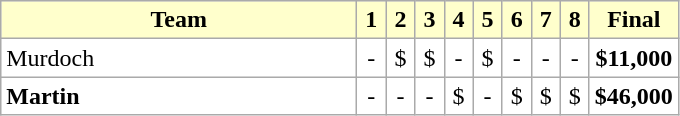<table class="wikitable">
<tr align=center bgcolor="#ffffcc">
<td width=12><strong>Team</strong></td>
<td width=12><strong>1</strong></td>
<td width=12><strong>2</strong></td>
<td width=12><strong>3</strong></td>
<td width=12><strong>4</strong></td>
<td width=12><strong>5</strong></td>
<td width=12><strong>6</strong></td>
<td width=12><strong>7</strong></td>
<td width=12><strong>8</strong></td>
<td><strong>Final</strong></td>
</tr>
<tr align=center bgcolor="FFFFFF">
<td align=left width=230 nowrap>Murdoch </td>
<td>-</td>
<td>$</td>
<td>$</td>
<td>-</td>
<td>$</td>
<td>-</td>
<td>-</td>
<td>-</td>
<td><strong>$11,000</strong></td>
</tr>
<tr align=center bgcolor="FFFFFF">
<td align=left width=230 nowrap><strong>Martin</strong></td>
<td>-</td>
<td>-</td>
<td>-</td>
<td>$</td>
<td>-</td>
<td>$</td>
<td>$</td>
<td>$</td>
<td><strong>$46,000</strong></td>
</tr>
</table>
